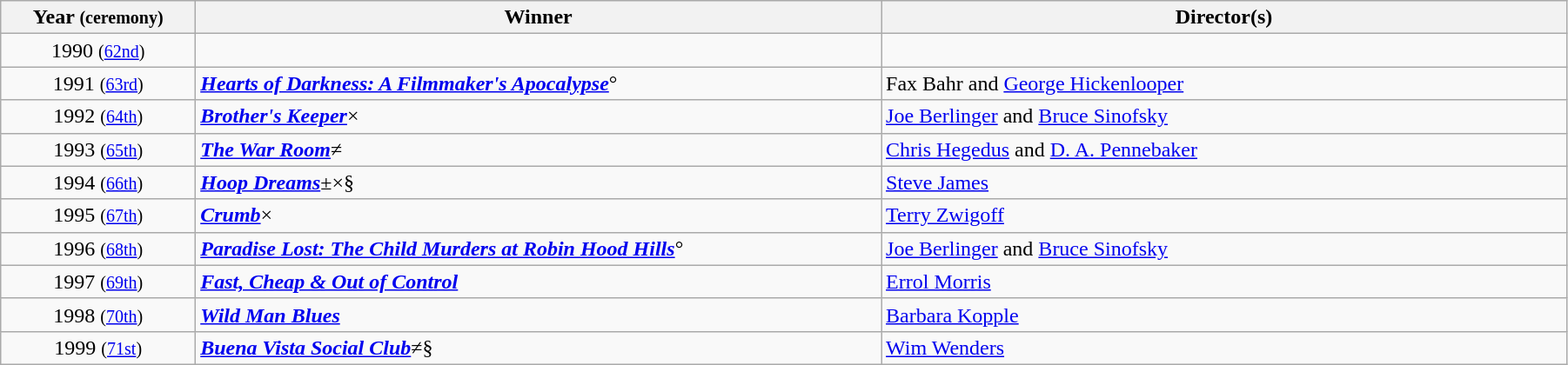<table class="wikitable" style="width:95%;" cellpadding="5">
<tr>
<th style="width:80px;"><strong>Year <small>(ceremony)</small></strong></th>
<th style="width:300px;"><strong>Winner</strong></th>
<th style="width:300px;"><strong>Director(s)</strong></th>
</tr>
<tr>
<td style="text-align:center;">1990 <small>(<a href='#'>62nd</a>)</small></td>
<td></td>
<td></td>
</tr>
<tr>
<td style="text-align:center;">1991 <small>(<a href='#'>63rd</a>)</small></td>
<td><strong><em><a href='#'>Hearts of Darkness: A Filmmaker's Apocalypse</a></em></strong>°</td>
<td>Fax Bahr and <a href='#'>George Hickenlooper</a></td>
</tr>
<tr>
<td style="text-align:center;">1992 <small>(<a href='#'>64th</a>)</small></td>
<td><strong><em><a href='#'>Brother's Keeper</a></em></strong>×</td>
<td><a href='#'>Joe Berlinger</a> and <a href='#'>Bruce Sinofsky</a></td>
</tr>
<tr>
<td style="text-align:center;">1993 <small>(<a href='#'>65th</a>)</small></td>
<td><strong><em><a href='#'>The War Room</a></em></strong>≠</td>
<td><a href='#'>Chris Hegedus</a> and <a href='#'>D. A. Pennebaker</a></td>
</tr>
<tr>
<td style="text-align:center;">1994 <small>(<a href='#'>66th</a>)</small></td>
<td><strong><em><a href='#'>Hoop Dreams</a></em></strong>±×§</td>
<td><a href='#'>Steve James</a></td>
</tr>
<tr>
<td style="text-align:center;">1995 <small>(<a href='#'>67th</a>)</small></td>
<td><strong><em><a href='#'>Crumb</a></em></strong>×</td>
<td><a href='#'>Terry Zwigoff</a></td>
</tr>
<tr>
<td style="text-align:center;">1996 <small>(<a href='#'>68th</a>)</small></td>
<td><strong><em><a href='#'>Paradise Lost: The Child Murders at Robin Hood Hills</a></em></strong>°</td>
<td><a href='#'>Joe Berlinger</a> and <a href='#'>Bruce Sinofsky</a></td>
</tr>
<tr>
<td style="text-align:center;">1997 <small>(<a href='#'>69th</a>)</small></td>
<td><strong><em><a href='#'>Fast, Cheap & Out of Control</a></em></strong></td>
<td><a href='#'>Errol Morris</a></td>
</tr>
<tr>
<td style="text-align:center;">1998 <small>(<a href='#'>70th</a>)</small></td>
<td><strong><em><a href='#'>Wild Man Blues</a></em></strong></td>
<td><a href='#'>Barbara Kopple</a></td>
</tr>
<tr>
<td style="text-align:center;">1999 <small>(<a href='#'>71st</a>)</small></td>
<td><strong><em><a href='#'>Buena Vista Social Club</a></em></strong>≠§</td>
<td><a href='#'>Wim Wenders</a></td>
</tr>
</table>
